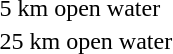<table>
<tr>
<td>5 km open water</td>
<td></td>
<td></td>
<td></td>
</tr>
<tr>
<td>25 km open water</td>
<td></td>
<td><br></td>
<td></td>
</tr>
</table>
